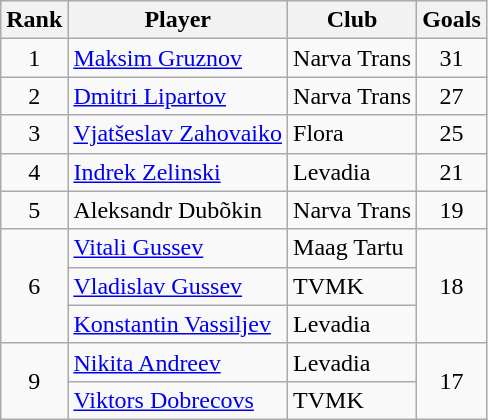<table class="wikitable">
<tr>
<th>Rank</th>
<th>Player</th>
<th>Club</th>
<th>Goals</th>
</tr>
<tr>
<td align=center>1</td>
<td> <a href='#'>Maksim Gruznov</a></td>
<td>Narva Trans</td>
<td align=center>31</td>
</tr>
<tr>
<td align=center>2</td>
<td> <a href='#'>Dmitri Lipartov</a></td>
<td>Narva Trans</td>
<td align=center>27</td>
</tr>
<tr>
<td align=center>3</td>
<td> <a href='#'>Vjatšeslav Zahovaiko</a></td>
<td>Flora</td>
<td align=center>25</td>
</tr>
<tr>
<td align=center>4</td>
<td> <a href='#'>Indrek Zelinski</a></td>
<td>Levadia</td>
<td align=center>21</td>
</tr>
<tr>
<td align=center>5</td>
<td> Aleksandr Dubõkin</td>
<td>Narva Trans</td>
<td align=center>19</td>
</tr>
<tr>
<td rowspan=3 align=center>6</td>
<td> <a href='#'>Vitali Gussev</a></td>
<td>Maag Tartu</td>
<td align=center rowspan=3>18</td>
</tr>
<tr>
<td> <a href='#'>Vladislav Gussev</a></td>
<td>TVMK</td>
</tr>
<tr>
<td> <a href='#'>Konstantin Vassiljev</a></td>
<td>Levadia</td>
</tr>
<tr>
<td rowspan=2 align=center>9</td>
<td> <a href='#'>Nikita Andreev</a></td>
<td>Levadia</td>
<td align=center rowspan=2>17</td>
</tr>
<tr>
<td> <a href='#'>Viktors Dobrecovs</a></td>
<td>TVMK</td>
</tr>
</table>
